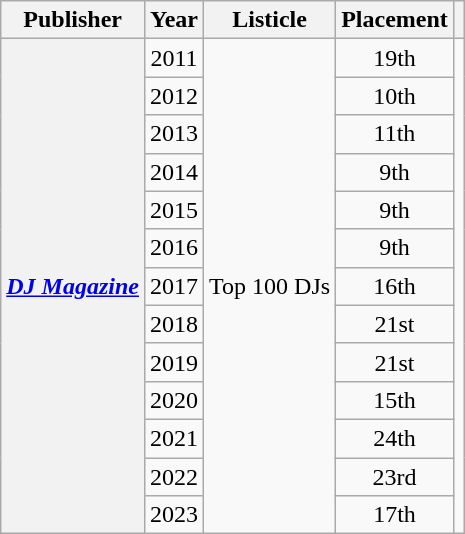<table class="wikitable plainrowheaders" style="text-align:center">
<tr>
<th scope="col">Publisher</th>
<th scope="col">Year</th>
<th scope="col">Listicle</th>
<th scope="col">Placement</th>
<th scope="col"></th>
</tr>
<tr>
<th rowspan="13" scope="row"><em><a href='#'>DJ Magazine</a></em></th>
<td>2011</td>
<td rowspan="13" style="text-align:left">Top 100 DJs</td>
<td>19th</td>
<td rowspan="13"></td>
</tr>
<tr>
<td>2012</td>
<td>10th</td>
</tr>
<tr>
<td>2013</td>
<td>11th</td>
</tr>
<tr>
<td>2014</td>
<td>9th</td>
</tr>
<tr>
<td>2015</td>
<td>9th</td>
</tr>
<tr>
<td>2016</td>
<td>9th</td>
</tr>
<tr>
<td>2017</td>
<td>16th</td>
</tr>
<tr>
<td>2018</td>
<td>21st</td>
</tr>
<tr>
<td>2019</td>
<td>21st</td>
</tr>
<tr>
<td>2020</td>
<td>15th</td>
</tr>
<tr>
<td>2021</td>
<td>24th</td>
</tr>
<tr>
<td>2022</td>
<td>23rd</td>
</tr>
<tr>
<td>2023</td>
<td>17th</td>
</tr>
</table>
